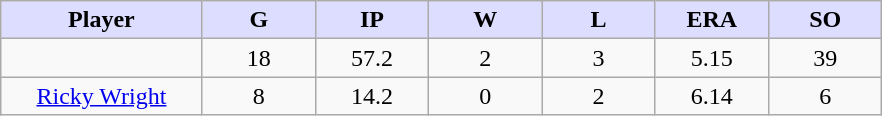<table class="wikitable sortable">
<tr>
<th style="background:#ddf; width:16%;">Player</th>
<th style="background:#ddf; width:9%;">G</th>
<th style="background:#ddf; width:9%;">IP</th>
<th style="background:#ddf; width:9%;">W</th>
<th style="background:#ddf; width:9%;">L</th>
<th style="background:#ddf; width:9%;">ERA</th>
<th style="background:#ddf; width:9%;">SO</th>
</tr>
<tr style="text-align:center;">
<td></td>
<td>18</td>
<td>57.2</td>
<td>2</td>
<td>3</td>
<td>5.15</td>
<td>39</td>
</tr>
<tr align=center>
<td><a href='#'>Ricky Wright</a></td>
<td>8</td>
<td>14.2</td>
<td>0</td>
<td>2</td>
<td>6.14</td>
<td>6</td>
</tr>
</table>
